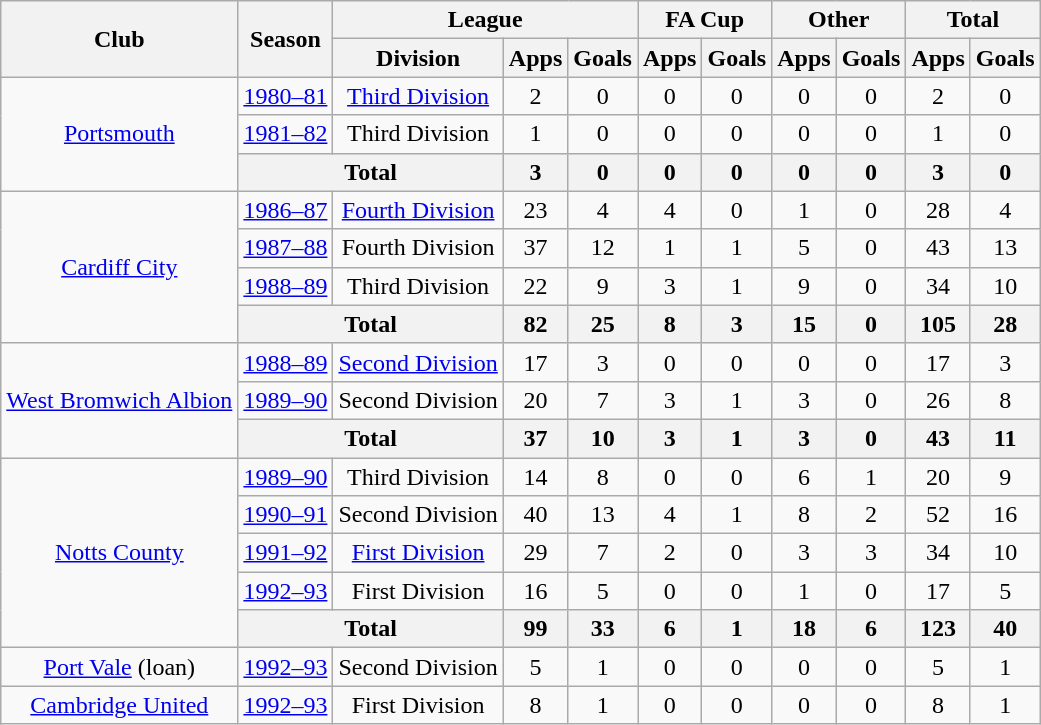<table class="wikitable" style="text-align: center;">
<tr>
<th rowspan="2">Club</th>
<th rowspan="2">Season</th>
<th colspan="3">League</th>
<th colspan="2">FA Cup</th>
<th colspan="2">Other</th>
<th colspan="2">Total</th>
</tr>
<tr>
<th>Division</th>
<th>Apps</th>
<th>Goals</th>
<th>Apps</th>
<th>Goals</th>
<th>Apps</th>
<th>Goals</th>
<th>Apps</th>
<th>Goals</th>
</tr>
<tr>
<td rowspan="3"><a href='#'>Portsmouth</a></td>
<td><a href='#'>1980–81</a></td>
<td><a href='#'>Third Division</a></td>
<td>2</td>
<td>0</td>
<td>0</td>
<td>0</td>
<td>0</td>
<td>0</td>
<td>2</td>
<td>0</td>
</tr>
<tr>
<td><a href='#'>1981–82</a></td>
<td>Third Division</td>
<td>1</td>
<td>0</td>
<td>0</td>
<td>0</td>
<td>0</td>
<td>0</td>
<td>1</td>
<td>0</td>
</tr>
<tr>
<th colspan="2">Total</th>
<th>3</th>
<th>0</th>
<th>0</th>
<th>0</th>
<th>0</th>
<th>0</th>
<th>3</th>
<th>0</th>
</tr>
<tr>
<td rowspan="4"><a href='#'>Cardiff City</a></td>
<td><a href='#'>1986–87</a></td>
<td><a href='#'>Fourth Division</a></td>
<td>23</td>
<td>4</td>
<td>4</td>
<td>0</td>
<td>1</td>
<td>0</td>
<td>28</td>
<td>4</td>
</tr>
<tr>
<td><a href='#'>1987–88</a></td>
<td>Fourth Division</td>
<td>37</td>
<td>12</td>
<td>1</td>
<td>1</td>
<td>5</td>
<td>0</td>
<td>43</td>
<td>13</td>
</tr>
<tr>
<td><a href='#'>1988–89</a></td>
<td>Third Division</td>
<td>22</td>
<td>9</td>
<td>3</td>
<td>1</td>
<td>9</td>
<td>0</td>
<td>34</td>
<td>10</td>
</tr>
<tr>
<th colspan="2">Total</th>
<th>82</th>
<th>25</th>
<th>8</th>
<th>3</th>
<th>15</th>
<th>0</th>
<th>105</th>
<th>28</th>
</tr>
<tr>
<td rowspan="3"><a href='#'>West Bromwich Albion</a></td>
<td><a href='#'>1988–89</a></td>
<td><a href='#'>Second Division</a></td>
<td>17</td>
<td>3</td>
<td>0</td>
<td>0</td>
<td>0</td>
<td>0</td>
<td>17</td>
<td>3</td>
</tr>
<tr>
<td><a href='#'>1989–90</a></td>
<td>Second Division</td>
<td>20</td>
<td>7</td>
<td>3</td>
<td>1</td>
<td>3</td>
<td>0</td>
<td>26</td>
<td>8</td>
</tr>
<tr>
<th colspan="2">Total</th>
<th>37</th>
<th>10</th>
<th>3</th>
<th>1</th>
<th>3</th>
<th>0</th>
<th>43</th>
<th>11</th>
</tr>
<tr>
<td rowspan="5"><a href='#'>Notts County</a></td>
<td><a href='#'>1989–90</a></td>
<td>Third Division</td>
<td>14</td>
<td>8</td>
<td>0</td>
<td>0</td>
<td>6</td>
<td>1</td>
<td>20</td>
<td>9</td>
</tr>
<tr>
<td><a href='#'>1990–91</a></td>
<td>Second Division</td>
<td>40</td>
<td>13</td>
<td>4</td>
<td>1</td>
<td>8</td>
<td>2</td>
<td>52</td>
<td>16</td>
</tr>
<tr>
<td><a href='#'>1991–92</a></td>
<td><a href='#'>First Division</a></td>
<td>29</td>
<td>7</td>
<td>2</td>
<td>0</td>
<td>3</td>
<td>3</td>
<td>34</td>
<td>10</td>
</tr>
<tr>
<td><a href='#'>1992–93</a></td>
<td>First Division</td>
<td>16</td>
<td>5</td>
<td>0</td>
<td>0</td>
<td>1</td>
<td>0</td>
<td>17</td>
<td>5</td>
</tr>
<tr>
<th colspan="2">Total</th>
<th>99</th>
<th>33</th>
<th>6</th>
<th>1</th>
<th>18</th>
<th>6</th>
<th>123</th>
<th>40</th>
</tr>
<tr>
<td><a href='#'>Port Vale</a> (loan)</td>
<td><a href='#'>1992–93</a></td>
<td>Second Division</td>
<td>5</td>
<td>1</td>
<td>0</td>
<td>0</td>
<td>0</td>
<td>0</td>
<td>5</td>
<td>1</td>
</tr>
<tr>
<td><a href='#'>Cambridge United</a></td>
<td><a href='#'>1992–93</a></td>
<td>First Division</td>
<td>8</td>
<td>1</td>
<td>0</td>
<td>0</td>
<td>0</td>
<td>0</td>
<td>8</td>
<td>1</td>
</tr>
</table>
